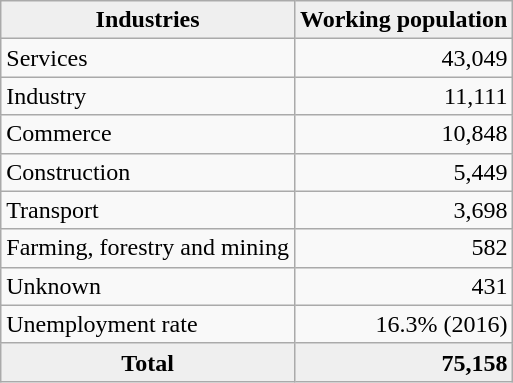<table class="wikitable">
<tr>
<th style="background:#efefef;">Industries</th>
<th style="background:#efefef;">Working population</th>
</tr>
<tr>
<td>Services</td>
<td style="text-align: right;">43,049</td>
</tr>
<tr>
<td>Industry</td>
<td style="text-align: right;">11,111</td>
</tr>
<tr>
<td>Commerce</td>
<td style="text-align: right;">10,848</td>
</tr>
<tr>
<td>Construction</td>
<td style="text-align: right;">5,449</td>
</tr>
<tr>
<td>Transport</td>
<td style="text-align: right;">3,698</td>
</tr>
<tr>
<td>Farming, forestry and mining</td>
<td style="text-align: right;">582</td>
</tr>
<tr>
<td>Unknown</td>
<td style="text-align: right;">431</td>
</tr>
<tr>
<td>Unemployment rate</td>
<td style="text-align: right;">16.3% (2016)</td>
</tr>
<tr>
<th style="background:#efefef;">Total</th>
<th style="background:#efefef; text-align: right;">75,158</th>
</tr>
</table>
